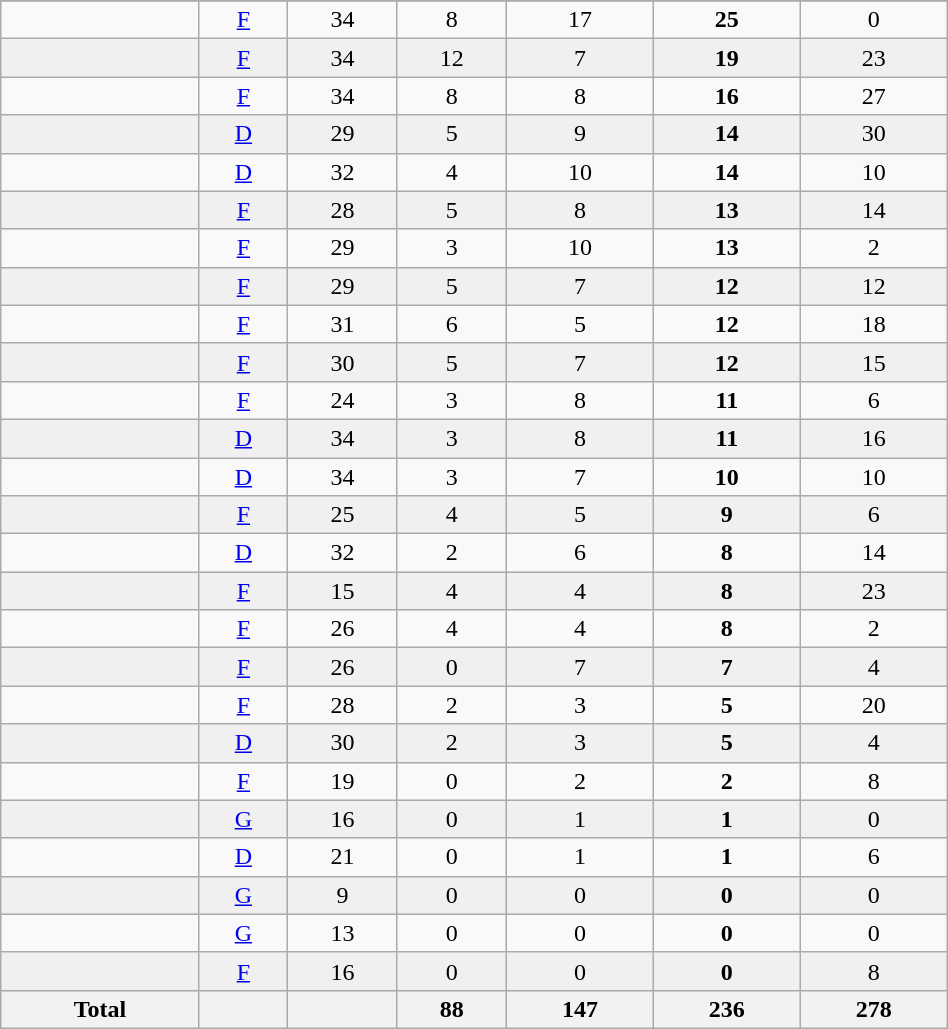<table class="wikitable sortable" width ="50%">
<tr align="center">
</tr>
<tr align="center" bgcolor="">
<td></td>
<td><a href='#'>F</a></td>
<td>34</td>
<td>8</td>
<td>17</td>
<td><strong>25</strong></td>
<td>0</td>
</tr>
<tr align="center" bgcolor="f0f0f0">
<td></td>
<td><a href='#'>F</a></td>
<td>34</td>
<td>12</td>
<td>7</td>
<td><strong>19</strong></td>
<td>23</td>
</tr>
<tr align="center" bgcolor="">
<td></td>
<td><a href='#'>F</a></td>
<td>34</td>
<td>8</td>
<td>8</td>
<td><strong>16</strong></td>
<td>27</td>
</tr>
<tr align="center" bgcolor="f0f0f0">
<td></td>
<td><a href='#'>D</a></td>
<td>29</td>
<td>5</td>
<td>9</td>
<td><strong>14</strong></td>
<td>30</td>
</tr>
<tr align="center" bgcolor="">
<td></td>
<td><a href='#'>D</a></td>
<td>32</td>
<td>4</td>
<td>10</td>
<td><strong>14</strong></td>
<td>10</td>
</tr>
<tr align="center" bgcolor="f0f0f0">
<td></td>
<td><a href='#'>F</a></td>
<td>28</td>
<td>5</td>
<td>8</td>
<td><strong>13</strong></td>
<td>14</td>
</tr>
<tr align="center" bgcolor="">
<td></td>
<td><a href='#'>F</a></td>
<td>29</td>
<td>3</td>
<td>10</td>
<td><strong>13</strong></td>
<td>2</td>
</tr>
<tr align="center" bgcolor="f0f0f0">
<td></td>
<td><a href='#'>F</a></td>
<td>29</td>
<td>5</td>
<td>7</td>
<td><strong>12</strong></td>
<td>12</td>
</tr>
<tr align="center" bgcolor="">
<td></td>
<td><a href='#'>F</a></td>
<td>31</td>
<td>6</td>
<td>5</td>
<td><strong>12</strong></td>
<td>18</td>
</tr>
<tr align="center" bgcolor="f0f0f0">
<td></td>
<td><a href='#'>F</a></td>
<td>30</td>
<td>5</td>
<td>7</td>
<td><strong>12</strong></td>
<td>15</td>
</tr>
<tr align="center" bgcolor="">
<td></td>
<td><a href='#'>F</a></td>
<td>24</td>
<td>3</td>
<td>8</td>
<td><strong>11</strong></td>
<td>6</td>
</tr>
<tr align="center" bgcolor="f0f0f0">
<td></td>
<td><a href='#'>D</a></td>
<td>34</td>
<td>3</td>
<td>8</td>
<td><strong>11</strong></td>
<td>16</td>
</tr>
<tr align="center" bgcolor="">
<td></td>
<td><a href='#'>D</a></td>
<td>34</td>
<td>3</td>
<td>7</td>
<td><strong>10</strong></td>
<td>10</td>
</tr>
<tr align="center" bgcolor="f0f0f0">
<td></td>
<td><a href='#'>F</a></td>
<td>25</td>
<td>4</td>
<td>5</td>
<td><strong>9</strong></td>
<td>6</td>
</tr>
<tr align="center" bgcolor="">
<td></td>
<td><a href='#'>D</a></td>
<td>32</td>
<td>2</td>
<td>6</td>
<td><strong>8</strong></td>
<td>14</td>
</tr>
<tr align="center" bgcolor="f0f0f0">
<td></td>
<td><a href='#'>F</a></td>
<td>15</td>
<td>4</td>
<td>4</td>
<td><strong>8</strong></td>
<td>23</td>
</tr>
<tr align="center" bgcolor="">
<td></td>
<td><a href='#'>F</a></td>
<td>26</td>
<td>4</td>
<td>4</td>
<td><strong>8</strong></td>
<td>2</td>
</tr>
<tr align="center" bgcolor="f0f0f0">
<td></td>
<td><a href='#'>F</a></td>
<td>26</td>
<td>0</td>
<td>7</td>
<td><strong>7</strong></td>
<td>4</td>
</tr>
<tr align="center" bgcolor="">
<td></td>
<td><a href='#'>F</a></td>
<td>28</td>
<td>2</td>
<td>3</td>
<td><strong>5</strong></td>
<td>20</td>
</tr>
<tr align="center" bgcolor="f0f0f0">
<td></td>
<td><a href='#'>D</a></td>
<td>30</td>
<td>2</td>
<td>3</td>
<td><strong>5</strong></td>
<td>4</td>
</tr>
<tr align="center" bgcolor="">
<td></td>
<td><a href='#'>F</a></td>
<td>19</td>
<td>0</td>
<td>2</td>
<td><strong>2</strong></td>
<td>8</td>
</tr>
<tr align="center" bgcolor="f0f0f0">
<td></td>
<td><a href='#'>G</a></td>
<td>16</td>
<td>0</td>
<td>1</td>
<td><strong>1</strong></td>
<td>0</td>
</tr>
<tr align="center" bgcolor="">
<td></td>
<td><a href='#'>D</a></td>
<td>21</td>
<td>0</td>
<td>1</td>
<td><strong>1</strong></td>
<td>6</td>
</tr>
<tr align="center" bgcolor="f0f0f0">
<td></td>
<td><a href='#'>G</a></td>
<td>9</td>
<td>0</td>
<td>0</td>
<td><strong>0</strong></td>
<td>0</td>
</tr>
<tr align="center" bgcolor="">
<td></td>
<td><a href='#'>G</a></td>
<td>13</td>
<td>0</td>
<td>0</td>
<td><strong>0</strong></td>
<td>0</td>
</tr>
<tr align="center" bgcolor="f0f0f0">
<td></td>
<td><a href='#'>F</a></td>
<td>16</td>
<td>0</td>
<td>0</td>
<td><strong>0</strong></td>
<td>8</td>
</tr>
<tr>
<th>Total</th>
<th></th>
<th></th>
<th>88</th>
<th>147</th>
<th>236</th>
<th>278</th>
</tr>
</table>
